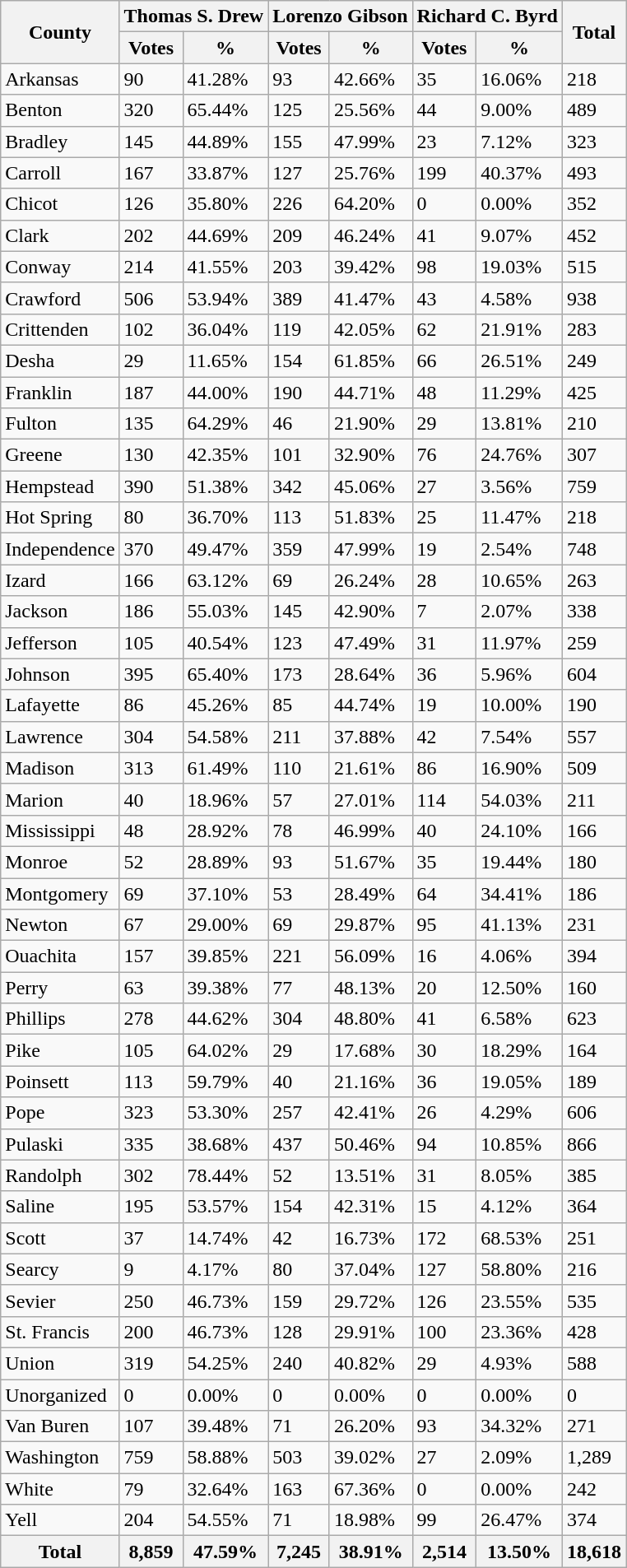<table class="wikitable sortable mw-collapsible mw-collapsed">
<tr>
<th rowspan="2">County</th>
<th colspan="2">Thomas S. Drew</th>
<th colspan="2">Lorenzo Gibson</th>
<th colspan="2">Richard C. Byrd</th>
<th rowspan="2">Total</th>
</tr>
<tr>
<th>Votes</th>
<th>%</th>
<th>Votes</th>
<th>%</th>
<th>Votes</th>
<th>%</th>
</tr>
<tr>
<td>Arkansas</td>
<td>90</td>
<td>41.28%</td>
<td>93</td>
<td>42.66%</td>
<td>35</td>
<td>16.06%</td>
<td>218</td>
</tr>
<tr>
<td>Benton</td>
<td>320</td>
<td>65.44%</td>
<td>125</td>
<td>25.56%</td>
<td>44</td>
<td>9.00%</td>
<td>489</td>
</tr>
<tr>
<td>Bradley</td>
<td>145</td>
<td>44.89%</td>
<td>155</td>
<td>47.99%</td>
<td>23</td>
<td>7.12%</td>
<td>323</td>
</tr>
<tr>
<td>Carroll</td>
<td>167</td>
<td>33.87%</td>
<td>127</td>
<td>25.76%</td>
<td>199</td>
<td>40.37%</td>
<td>493</td>
</tr>
<tr>
<td>Chicot</td>
<td>126</td>
<td>35.80%</td>
<td>226</td>
<td>64.20%</td>
<td>0</td>
<td>0.00%</td>
<td>352</td>
</tr>
<tr>
<td>Clark</td>
<td>202</td>
<td>44.69%</td>
<td>209</td>
<td>46.24%</td>
<td>41</td>
<td>9.07%</td>
<td>452</td>
</tr>
<tr>
<td>Conway</td>
<td>214</td>
<td>41.55%</td>
<td>203</td>
<td>39.42%</td>
<td>98</td>
<td>19.03%</td>
<td>515</td>
</tr>
<tr>
<td>Crawford</td>
<td>506</td>
<td>53.94%</td>
<td>389</td>
<td>41.47%</td>
<td>43</td>
<td>4.58%</td>
<td>938</td>
</tr>
<tr>
<td>Crittenden</td>
<td>102</td>
<td>36.04%</td>
<td>119</td>
<td>42.05%</td>
<td>62</td>
<td>21.91%</td>
<td>283</td>
</tr>
<tr>
<td>Desha</td>
<td>29</td>
<td>11.65%</td>
<td>154</td>
<td>61.85%</td>
<td>66</td>
<td>26.51%</td>
<td>249</td>
</tr>
<tr>
<td>Franklin</td>
<td>187</td>
<td>44.00%</td>
<td>190</td>
<td>44.71%</td>
<td>48</td>
<td>11.29%</td>
<td>425</td>
</tr>
<tr>
<td>Fulton</td>
<td>135</td>
<td>64.29%</td>
<td>46</td>
<td>21.90%</td>
<td>29</td>
<td>13.81%</td>
<td>210</td>
</tr>
<tr>
<td>Greene</td>
<td>130</td>
<td>42.35%</td>
<td>101</td>
<td>32.90%</td>
<td>76</td>
<td>24.76%</td>
<td>307</td>
</tr>
<tr>
<td>Hempstead</td>
<td>390</td>
<td>51.38%</td>
<td>342</td>
<td>45.06%</td>
<td>27</td>
<td>3.56%</td>
<td>759</td>
</tr>
<tr>
<td>Hot Spring</td>
<td>80</td>
<td>36.70%</td>
<td>113</td>
<td>51.83%</td>
<td>25</td>
<td>11.47%</td>
<td>218</td>
</tr>
<tr>
<td>Independence</td>
<td>370</td>
<td>49.47%</td>
<td>359</td>
<td>47.99%</td>
<td>19</td>
<td>2.54%</td>
<td>748</td>
</tr>
<tr>
<td>Izard</td>
<td>166</td>
<td>63.12%</td>
<td>69</td>
<td>26.24%</td>
<td>28</td>
<td>10.65%</td>
<td>263</td>
</tr>
<tr>
<td>Jackson</td>
<td>186</td>
<td>55.03%</td>
<td>145</td>
<td>42.90%</td>
<td>7</td>
<td>2.07%</td>
<td>338</td>
</tr>
<tr>
<td>Jefferson</td>
<td>105</td>
<td>40.54%</td>
<td>123</td>
<td>47.49%</td>
<td>31</td>
<td>11.97%</td>
<td>259</td>
</tr>
<tr>
<td>Johnson</td>
<td>395</td>
<td>65.40%</td>
<td>173</td>
<td>28.64%</td>
<td>36</td>
<td>5.96%</td>
<td>604</td>
</tr>
<tr>
<td>Lafayette</td>
<td>86</td>
<td>45.26%</td>
<td>85</td>
<td>44.74%</td>
<td>19</td>
<td>10.00%</td>
<td>190</td>
</tr>
<tr>
<td>Lawrence</td>
<td>304</td>
<td>54.58%</td>
<td>211</td>
<td>37.88%</td>
<td>42</td>
<td>7.54%</td>
<td>557</td>
</tr>
<tr>
<td>Madison</td>
<td>313</td>
<td>61.49%</td>
<td>110</td>
<td>21.61%</td>
<td>86</td>
<td>16.90%</td>
<td>509</td>
</tr>
<tr>
<td>Marion</td>
<td>40</td>
<td>18.96%</td>
<td>57</td>
<td>27.01%</td>
<td>114</td>
<td>54.03%</td>
<td>211</td>
</tr>
<tr>
<td>Mississippi</td>
<td>48</td>
<td>28.92%</td>
<td>78</td>
<td>46.99%</td>
<td>40</td>
<td>24.10%</td>
<td>166</td>
</tr>
<tr>
<td>Monroe</td>
<td>52</td>
<td>28.89%</td>
<td>93</td>
<td>51.67%</td>
<td>35</td>
<td>19.44%</td>
<td>180</td>
</tr>
<tr>
<td>Montgomery</td>
<td>69</td>
<td>37.10%</td>
<td>53</td>
<td>28.49%</td>
<td>64</td>
<td>34.41%</td>
<td>186</td>
</tr>
<tr>
<td>Newton</td>
<td>67</td>
<td>29.00%</td>
<td>69</td>
<td>29.87%</td>
<td>95</td>
<td>41.13%</td>
<td>231</td>
</tr>
<tr>
<td>Ouachita</td>
<td>157</td>
<td>39.85%</td>
<td>221</td>
<td>56.09%</td>
<td>16</td>
<td>4.06%</td>
<td>394</td>
</tr>
<tr>
<td>Perry</td>
<td>63</td>
<td>39.38%</td>
<td>77</td>
<td>48.13%</td>
<td>20</td>
<td>12.50%</td>
<td>160</td>
</tr>
<tr>
<td>Phillips</td>
<td>278</td>
<td>44.62%</td>
<td>304</td>
<td>48.80%</td>
<td>41</td>
<td>6.58%</td>
<td>623</td>
</tr>
<tr>
<td>Pike</td>
<td>105</td>
<td>64.02%</td>
<td>29</td>
<td>17.68%</td>
<td>30</td>
<td>18.29%</td>
<td>164</td>
</tr>
<tr>
<td>Poinsett</td>
<td>113</td>
<td>59.79%</td>
<td>40</td>
<td>21.16%</td>
<td>36</td>
<td>19.05%</td>
<td>189</td>
</tr>
<tr>
<td>Pope</td>
<td>323</td>
<td>53.30%</td>
<td>257</td>
<td>42.41%</td>
<td>26</td>
<td>4.29%</td>
<td>606</td>
</tr>
<tr>
<td>Pulaski</td>
<td>335</td>
<td>38.68%</td>
<td>437</td>
<td>50.46%</td>
<td>94</td>
<td>10.85%</td>
<td>866</td>
</tr>
<tr>
<td>Randolph</td>
<td>302</td>
<td>78.44%</td>
<td>52</td>
<td>13.51%</td>
<td>31</td>
<td>8.05%</td>
<td>385</td>
</tr>
<tr>
<td>Saline</td>
<td>195</td>
<td>53.57%</td>
<td>154</td>
<td>42.31%</td>
<td>15</td>
<td>4.12%</td>
<td>364</td>
</tr>
<tr>
<td>Scott</td>
<td>37</td>
<td>14.74%</td>
<td>42</td>
<td>16.73%</td>
<td>172</td>
<td>68.53%</td>
<td>251</td>
</tr>
<tr>
<td>Searcy</td>
<td>9</td>
<td>4.17%</td>
<td>80</td>
<td>37.04%</td>
<td>127</td>
<td>58.80%</td>
<td>216</td>
</tr>
<tr>
<td>Sevier</td>
<td>250</td>
<td>46.73%</td>
<td>159</td>
<td>29.72%</td>
<td>126</td>
<td>23.55%</td>
<td>535</td>
</tr>
<tr>
<td>St. Francis</td>
<td>200</td>
<td>46.73%</td>
<td>128</td>
<td>29.91%</td>
<td>100</td>
<td>23.36%</td>
<td>428</td>
</tr>
<tr>
<td>Union</td>
<td>319</td>
<td>54.25%</td>
<td>240</td>
<td>40.82%</td>
<td>29</td>
<td>4.93%</td>
<td>588</td>
</tr>
<tr>
<td>Unorganized</td>
<td>0</td>
<td>0.00%</td>
<td>0</td>
<td>0.00%</td>
<td>0</td>
<td>0.00%</td>
<td>0</td>
</tr>
<tr>
<td>Van Buren</td>
<td>107</td>
<td>39.48%</td>
<td>71</td>
<td>26.20%</td>
<td>93</td>
<td>34.32%</td>
<td>271</td>
</tr>
<tr>
<td>Washington</td>
<td>759</td>
<td>58.88%</td>
<td>503</td>
<td>39.02%</td>
<td>27</td>
<td>2.09%</td>
<td>1,289</td>
</tr>
<tr>
<td>White</td>
<td>79</td>
<td>32.64%</td>
<td>163</td>
<td>67.36%</td>
<td>0</td>
<td>0.00%</td>
<td>242</td>
</tr>
<tr>
<td>Yell</td>
<td>204</td>
<td>54.55%</td>
<td>71</td>
<td>18.98%</td>
<td>99</td>
<td>26.47%</td>
<td>374</td>
</tr>
<tr>
<th>Total</th>
<th>8,859</th>
<th>47.59%</th>
<th>7,245</th>
<th>38.91%</th>
<th>2,514</th>
<th>13.50%</th>
<th>18,618</th>
</tr>
</table>
